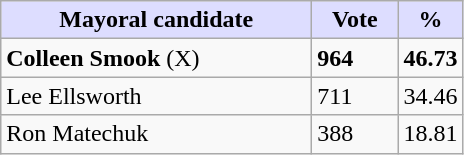<table class="wikitable">
<tr>
<th style="background:#ddf;" width="200px">Mayoral candidate</th>
<th style="background:#ddf;" width="50px">Vote</th>
<th style="background:#ddf;" width="30px">%</th>
</tr>
<tr>
<td><strong>Colleen Smook</strong> (X)</td>
<td><strong>964</strong></td>
<td><strong>46.73</strong></td>
</tr>
<tr>
<td>Lee Ellsworth</td>
<td>711</td>
<td>34.46</td>
</tr>
<tr>
<td>Ron Matechuk</td>
<td>388</td>
<td>18.81</td>
</tr>
</table>
